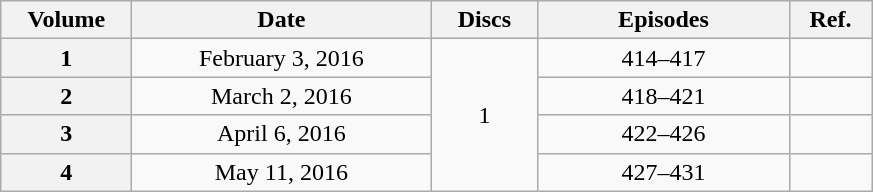<table class="wikitable" style="text-align:center;">
<tr>
<th scope="col" style="width:5em;">Volume</th>
<th scope="col" style="width:12em;">Date</th>
<th scope="col" style="width:4em;">Discs</th>
<th scope="col" style="width:10em;">Episodes</th>
<th scope="col" style="width:3em;">Ref.</th>
</tr>
<tr>
<th scope="row">1</th>
<td>February 3, 2016</td>
<td rowspan="4">1</td>
<td>414–417</td>
<td></td>
</tr>
<tr>
<th scope="row">2</th>
<td>March 2, 2016</td>
<td>418–421</td>
<td></td>
</tr>
<tr>
<th scope="row">3</th>
<td>April 6, 2016</td>
<td>422–426</td>
<td></td>
</tr>
<tr>
<th scope="row">4</th>
<td>May 11, 2016</td>
<td>427–431</td>
<td></td>
</tr>
</table>
